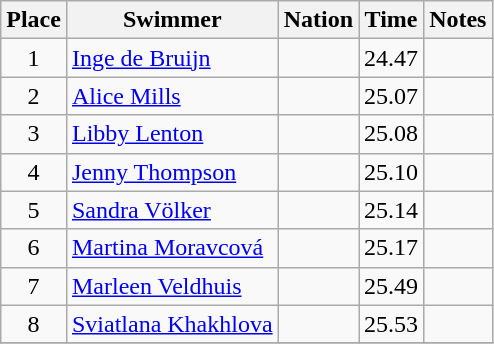<table class="wikitable sortable" style="text-align:center">
<tr>
<th>Place</th>
<th>Swimmer</th>
<th>Nation</th>
<th>Time</th>
<th>Notes</th>
</tr>
<tr>
<td>1</td>
<td align=left><a href='#'>Inge de Bruijn</a></td>
<td align=left></td>
<td>24.47</td>
<td></td>
</tr>
<tr>
<td>2</td>
<td align=left><a href='#'>Alice Mills</a></td>
<td align=left></td>
<td>25.07</td>
<td></td>
</tr>
<tr>
<td>3</td>
<td align=left><a href='#'>Libby Lenton</a></td>
<td align=left></td>
<td>25.08</td>
<td></td>
</tr>
<tr>
<td>4</td>
<td align=left><a href='#'>Jenny Thompson</a></td>
<td align=left></td>
<td>25.10</td>
<td></td>
</tr>
<tr>
<td>5</td>
<td align=left><a href='#'>Sandra Völker</a></td>
<td align=left></td>
<td>25.14</td>
<td></td>
</tr>
<tr>
<td>6</td>
<td align=left><a href='#'>Martina Moravcová</a></td>
<td align=left></td>
<td>25.17</td>
<td></td>
</tr>
<tr>
<td>7</td>
<td align=left><a href='#'>Marleen Veldhuis</a></td>
<td align=left></td>
<td>25.49</td>
<td></td>
</tr>
<tr>
<td>8</td>
<td align=left><a href='#'>Sviatlana Khakhlova</a></td>
<td align=left></td>
<td>25.53</td>
<td></td>
</tr>
<tr>
</tr>
</table>
